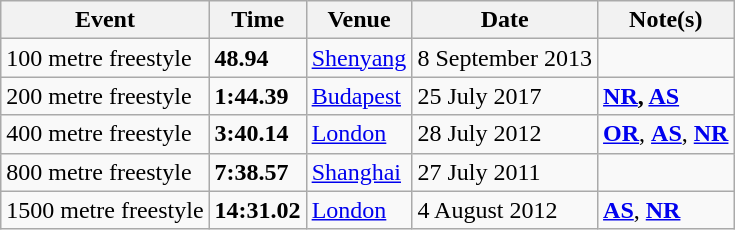<table class="wikitable">
<tr>
<th>Event</th>
<th>Time</th>
<th>Venue</th>
<th>Date</th>
<th>Note(s)</th>
</tr>
<tr>
<td>100 metre freestyle</td>
<td><strong>48.94</strong></td>
<td><a href='#'>Shenyang</a></td>
<td>8 September 2013</td>
<td></td>
</tr>
<tr>
<td>200 metre freestyle</td>
<td><strong>1:44.39</strong></td>
<td><a href='#'>Budapest</a></td>
<td>25 July 2017</td>
<td><strong><a href='#'>NR</a>, <a href='#'>AS</a></strong></td>
</tr>
<tr>
<td>400 metre freestyle</td>
<td><strong>3:40.14</strong></td>
<td><a href='#'>London</a></td>
<td>28 July 2012</td>
<td><strong><a href='#'>OR</a></strong>, <strong><a href='#'>AS</a></strong>, <strong><a href='#'>NR</a></strong></td>
</tr>
<tr>
<td>800 metre freestyle</td>
<td><strong>7:38.57</strong></td>
<td><a href='#'>Shanghai</a></td>
<td>27 July 2011</td>
<td></td>
</tr>
<tr>
<td>1500 metre freestyle</td>
<td><strong>14:31.02 </strong></td>
<td><a href='#'>London</a></td>
<td>4 August 2012</td>
<td><strong><a href='#'>AS</a></strong>, <strong><a href='#'>NR</a></strong></td>
</tr>
</table>
